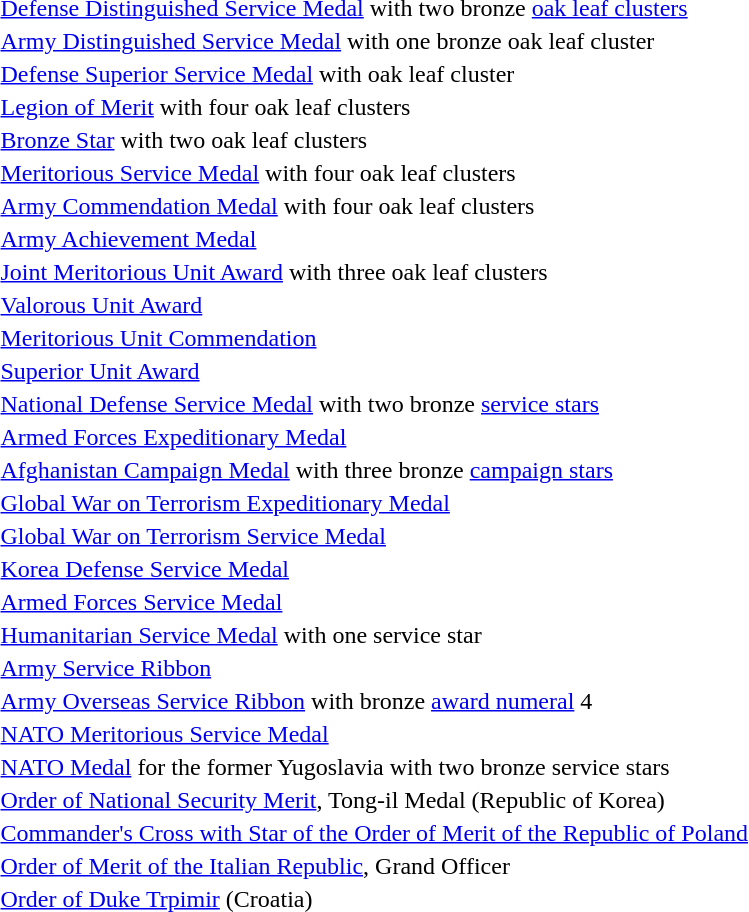<table>
<tr>
<td><span></span><span></span></td>
<td><a href='#'>Defense Distinguished Service Medal</a> with two bronze <a href='#'>oak leaf clusters</a></td>
</tr>
<tr>
<td></td>
<td><a href='#'>Army Distinguished Service Medal</a> with one bronze oak leaf cluster</td>
</tr>
<tr>
<td></td>
<td><a href='#'>Defense Superior Service Medal</a> with oak leaf cluster</td>
</tr>
<tr>
<td><span></span><span></span><span></span><span></span></td>
<td><a href='#'>Legion of Merit</a> with four oak leaf clusters</td>
</tr>
<tr>
<td><span></span><span></span></td>
<td><a href='#'>Bronze Star</a> with two oak leaf clusters</td>
</tr>
<tr>
<td><span></span><span></span><span></span><span></span></td>
<td><a href='#'>Meritorious Service Medal</a> with four oak leaf clusters</td>
</tr>
<tr>
<td><span></span><span></span><span></span><span></span></td>
<td><a href='#'>Army Commendation Medal</a> with four oak leaf clusters</td>
</tr>
<tr>
<td></td>
<td><a href='#'>Army Achievement Medal</a></td>
</tr>
<tr>
<td><span></span><span></span><span></span></td>
<td><a href='#'>Joint Meritorious Unit Award</a> with three oak leaf clusters</td>
</tr>
<tr>
<td></td>
<td><a href='#'>Valorous Unit Award</a></td>
</tr>
<tr>
<td></td>
<td><a href='#'>Meritorious Unit Commendation</a></td>
</tr>
<tr>
<td></td>
<td><a href='#'>Superior Unit Award</a></td>
</tr>
<tr>
<td><span></span><span></span></td>
<td><a href='#'>National Defense Service Medal</a> with two bronze <a href='#'>service stars</a></td>
</tr>
<tr>
<td></td>
<td><a href='#'>Armed Forces Expeditionary Medal</a></td>
</tr>
<tr>
<td><span></span><span></span><span></span></td>
<td><a href='#'>Afghanistan Campaign Medal</a> with three bronze <a href='#'>campaign stars</a></td>
</tr>
<tr>
<td></td>
<td><a href='#'>Global War on Terrorism Expeditionary Medal</a></td>
</tr>
<tr>
<td></td>
<td><a href='#'>Global War on Terrorism Service Medal</a></td>
</tr>
<tr>
<td></td>
<td><a href='#'>Korea Defense Service Medal</a></td>
</tr>
<tr>
<td></td>
<td><a href='#'>Armed Forces Service Medal</a></td>
</tr>
<tr>
<td></td>
<td><a href='#'>Humanitarian Service Medal</a> with one service star</td>
</tr>
<tr>
<td></td>
<td><a href='#'>Army Service Ribbon</a></td>
</tr>
<tr>
<td><span></span></td>
<td><a href='#'>Army Overseas Service Ribbon</a> with bronze <a href='#'>award numeral</a> 4</td>
</tr>
<tr>
<td></td>
<td><a href='#'>NATO Meritorious Service Medal</a></td>
</tr>
<tr>
<td><span></span><span></span></td>
<td><a href='#'>NATO Medal</a> for the former Yugoslavia with two bronze service stars</td>
</tr>
<tr>
<td></td>
<td><a href='#'>Order of National Security Merit</a>, Tong-il Medal (Republic of Korea)</td>
</tr>
<tr>
<td></td>
<td><a href='#'>Commander's Cross with Star of the Order of Merit of the Republic of Poland</a></td>
</tr>
<tr>
<td></td>
<td><a href='#'>Order of Merit of the Italian Republic</a>, Grand Officer</td>
</tr>
<tr>
<td></td>
<td><a href='#'>Order of Duke Trpimir</a> (Croatia)</td>
</tr>
</table>
